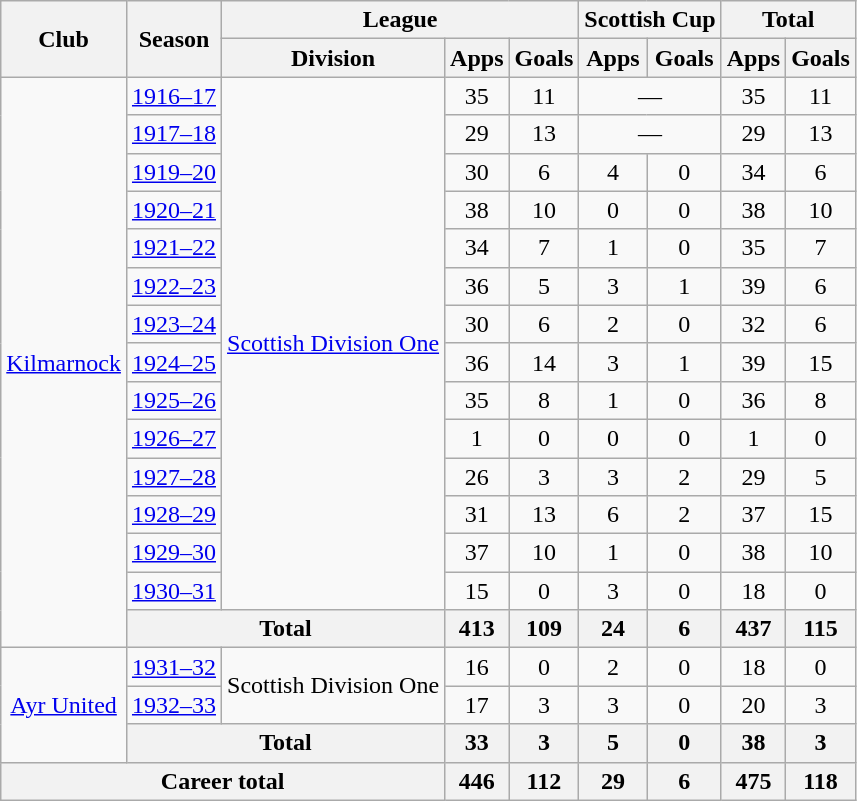<table class="wikitable" style="text-align: center;">
<tr>
<th rowspan="2">Club</th>
<th rowspan="2">Season</th>
<th colspan="3">League</th>
<th colspan="2">Scottish Cup</th>
<th colspan="2">Total</th>
</tr>
<tr>
<th>Division</th>
<th>Apps</th>
<th>Goals</th>
<th>Apps</th>
<th>Goals</th>
<th>Apps</th>
<th>Goals</th>
</tr>
<tr>
<td rowspan="15"><a href='#'>Kilmarnock</a></td>
<td><a href='#'>1916–17</a></td>
<td rowspan="14"><a href='#'>Scottish Division One</a></td>
<td>35</td>
<td>11</td>
<td colspan="2">―</td>
<td>35</td>
<td>11</td>
</tr>
<tr>
<td><a href='#'>1917–18</a></td>
<td>29</td>
<td>13</td>
<td colspan="2">―</td>
<td>29</td>
<td>13</td>
</tr>
<tr>
<td><a href='#'>1919–20</a></td>
<td>30</td>
<td>6</td>
<td>4</td>
<td>0</td>
<td>34</td>
<td>6</td>
</tr>
<tr>
<td><a href='#'>1920–21</a></td>
<td>38</td>
<td>10</td>
<td>0</td>
<td>0</td>
<td>38</td>
<td>10</td>
</tr>
<tr>
<td><a href='#'>1921–22</a></td>
<td>34</td>
<td>7</td>
<td>1</td>
<td>0</td>
<td>35</td>
<td>7</td>
</tr>
<tr>
<td><a href='#'>1922–23</a></td>
<td>36</td>
<td>5</td>
<td>3</td>
<td>1</td>
<td>39</td>
<td>6</td>
</tr>
<tr>
<td><a href='#'>1923–24</a></td>
<td>30</td>
<td>6</td>
<td>2</td>
<td>0</td>
<td>32</td>
<td>6</td>
</tr>
<tr>
<td><a href='#'>1924–25</a></td>
<td>36</td>
<td>14</td>
<td>3</td>
<td>1</td>
<td>39</td>
<td>15</td>
</tr>
<tr>
<td><a href='#'>1925–26</a></td>
<td>35</td>
<td>8</td>
<td>1</td>
<td>0</td>
<td>36</td>
<td>8</td>
</tr>
<tr>
<td><a href='#'>1926–27</a></td>
<td>1</td>
<td>0</td>
<td>0</td>
<td>0</td>
<td>1</td>
<td>0</td>
</tr>
<tr>
<td><a href='#'>1927–28</a></td>
<td>26</td>
<td>3</td>
<td>3</td>
<td>2</td>
<td>29</td>
<td>5</td>
</tr>
<tr>
<td><a href='#'>1928–29</a></td>
<td>31</td>
<td>13</td>
<td>6</td>
<td>2</td>
<td>37</td>
<td>15</td>
</tr>
<tr>
<td><a href='#'>1929–30</a></td>
<td>37</td>
<td>10</td>
<td>1</td>
<td>0</td>
<td>38</td>
<td>10</td>
</tr>
<tr>
<td><a href='#'>1930–31</a></td>
<td>15</td>
<td>0</td>
<td>3</td>
<td>0</td>
<td>18</td>
<td>0</td>
</tr>
<tr>
<th colspan="2">Total</th>
<th>413</th>
<th>109</th>
<th>24</th>
<th>6</th>
<th>437</th>
<th>115</th>
</tr>
<tr>
<td rowspan="3"><a href='#'>Ayr United</a></td>
<td><a href='#'>1931–32</a></td>
<td rowspan="2">Scottish Division One</td>
<td>16</td>
<td>0</td>
<td>2</td>
<td>0</td>
<td>18</td>
<td>0</td>
</tr>
<tr>
<td><a href='#'>1932–33</a></td>
<td>17</td>
<td>3</td>
<td>3</td>
<td>0</td>
<td>20</td>
<td>3</td>
</tr>
<tr>
<th colspan="2">Total</th>
<th>33</th>
<th>3</th>
<th>5</th>
<th>0</th>
<th>38</th>
<th>3</th>
</tr>
<tr>
<th colspan="3">Career total</th>
<th>446</th>
<th>112</th>
<th>29</th>
<th>6</th>
<th>475</th>
<th>118</th>
</tr>
</table>
